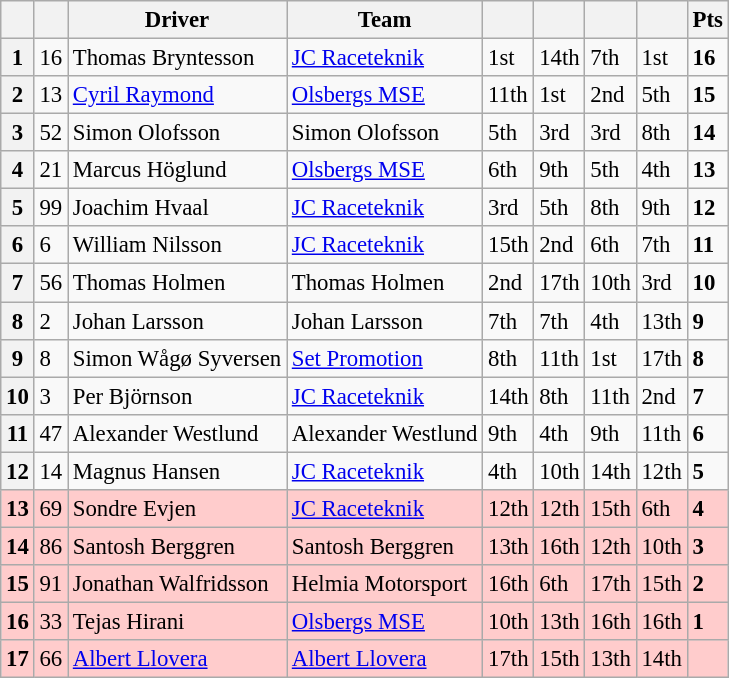<table class=wikitable style="font-size:95%">
<tr>
<th></th>
<th></th>
<th>Driver</th>
<th>Team</th>
<th></th>
<th></th>
<th></th>
<th></th>
<th>Pts</th>
</tr>
<tr>
<th>1</th>
<td>16</td>
<td> Thomas Bryntesson</td>
<td><a href='#'>JC Raceteknik</a></td>
<td>1st</td>
<td>14th</td>
<td>7th</td>
<td>1st</td>
<td><strong>16</strong></td>
</tr>
<tr>
<th>2</th>
<td>13</td>
<td> <a href='#'>Cyril Raymond</a></td>
<td><a href='#'>Olsbergs MSE</a></td>
<td>11th</td>
<td>1st</td>
<td>2nd</td>
<td>5th</td>
<td><strong>15</strong></td>
</tr>
<tr>
<th>3</th>
<td>52</td>
<td> Simon Olofsson</td>
<td>Simon Olofsson</td>
<td>5th</td>
<td>3rd</td>
<td>3rd</td>
<td>8th</td>
<td><strong>14</strong></td>
</tr>
<tr>
<th>4</th>
<td>21</td>
<td> Marcus Höglund</td>
<td><a href='#'>Olsbergs MSE</a></td>
<td>6th</td>
<td>9th</td>
<td>5th</td>
<td>4th</td>
<td><strong>13</strong></td>
</tr>
<tr>
<th>5</th>
<td>99</td>
<td> Joachim Hvaal</td>
<td><a href='#'>JC Raceteknik</a></td>
<td>3rd</td>
<td>5th</td>
<td>8th</td>
<td>9th</td>
<td><strong>12</strong></td>
</tr>
<tr>
<th>6</th>
<td>6</td>
<td> William Nilsson</td>
<td><a href='#'>JC Raceteknik</a></td>
<td>15th</td>
<td>2nd</td>
<td>6th</td>
<td>7th</td>
<td><strong>11</strong></td>
</tr>
<tr>
<th>7</th>
<td>56</td>
<td> Thomas Holmen</td>
<td>Thomas Holmen</td>
<td>2nd</td>
<td>17th</td>
<td>10th</td>
<td>3rd</td>
<td><strong>10</strong></td>
</tr>
<tr>
<th>8</th>
<td>2</td>
<td> Johan Larsson</td>
<td>Johan Larsson</td>
<td>7th</td>
<td>7th</td>
<td>4th</td>
<td>13th</td>
<td><strong>9</strong></td>
</tr>
<tr>
<th>9</th>
<td>8</td>
<td> Simon Wågø Syversen</td>
<td><a href='#'>Set Promotion</a></td>
<td>8th</td>
<td>11th</td>
<td>1st</td>
<td>17th</td>
<td><strong>8</strong></td>
</tr>
<tr>
<th>10</th>
<td>3</td>
<td> Per Björnson</td>
<td><a href='#'>JC Raceteknik</a></td>
<td>14th</td>
<td>8th</td>
<td>11th</td>
<td>2nd</td>
<td><strong>7</strong></td>
</tr>
<tr>
<th>11</th>
<td>47</td>
<td> Alexander Westlund</td>
<td>Alexander Westlund</td>
<td>9th</td>
<td>4th</td>
<td>9th</td>
<td>11th</td>
<td><strong>6</strong></td>
</tr>
<tr>
<th>12</th>
<td>14</td>
<td> Magnus Hansen</td>
<td><a href='#'>JC Raceteknik</a></td>
<td>4th</td>
<td>10th</td>
<td>14th</td>
<td>12th</td>
<td><strong>5</strong></td>
</tr>
<tr>
<th style="background:#ffcccc;">13</th>
<td style="background:#ffcccc;">69</td>
<td style="background:#ffcccc;"> Sondre Evjen</td>
<td style="background:#ffcccc;"><a href='#'>JC Raceteknik</a></td>
<td style="background:#ffcccc;">12th</td>
<td style="background:#ffcccc;">12th</td>
<td style="background:#ffcccc;">15th</td>
<td style="background:#ffcccc;">6th</td>
<td style="background:#ffcccc;"><strong>4</strong></td>
</tr>
<tr>
<th style="background:#ffcccc;">14</th>
<td style="background:#ffcccc;">86</td>
<td style="background:#ffcccc;"> Santosh Berggren</td>
<td style="background:#ffcccc;">Santosh Berggren</td>
<td style="background:#ffcccc;">13th</td>
<td style="background:#ffcccc;">16th</td>
<td style="background:#ffcccc;">12th</td>
<td style="background:#ffcccc;">10th</td>
<td style="background:#ffcccc;"><strong>3</strong></td>
</tr>
<tr>
<th style="background:#ffcccc;">15</th>
<td style="background:#ffcccc;">91</td>
<td style="background:#ffcccc;"> Jonathan Walfridsson</td>
<td style="background:#ffcccc;">Helmia Motorsport</td>
<td style="background:#ffcccc;">16th</td>
<td style="background:#ffcccc;">6th</td>
<td style="background:#ffcccc;">17th</td>
<td style="background:#ffcccc;">15th</td>
<td style="background:#ffcccc;"><strong>2</strong></td>
</tr>
<tr>
<th style="background:#ffcccc;">16</th>
<td style="background:#ffcccc;">33</td>
<td style="background:#ffcccc;"> Tejas Hirani</td>
<td style="background:#ffcccc;"><a href='#'>Olsbergs MSE</a></td>
<td style="background:#ffcccc;">10th</td>
<td style="background:#ffcccc;">13th</td>
<td style="background:#ffcccc;">16th</td>
<td style="background:#ffcccc;">16th</td>
<td style="background:#ffcccc;"><strong>1</strong></td>
</tr>
<tr>
<th style="background:#ffcccc;">17</th>
<td style="background:#ffcccc;">66</td>
<td style="background:#ffcccc;"> <a href='#'>Albert Llovera</a></td>
<td style="background:#ffcccc;"><a href='#'>Albert Llovera</a></td>
<td style="background:#ffcccc;">17th</td>
<td style="background:#ffcccc;">15th</td>
<td style="background:#ffcccc;">13th</td>
<td style="background:#ffcccc;">14th</td>
<td style="background:#ffcccc;"></td>
</tr>
</table>
